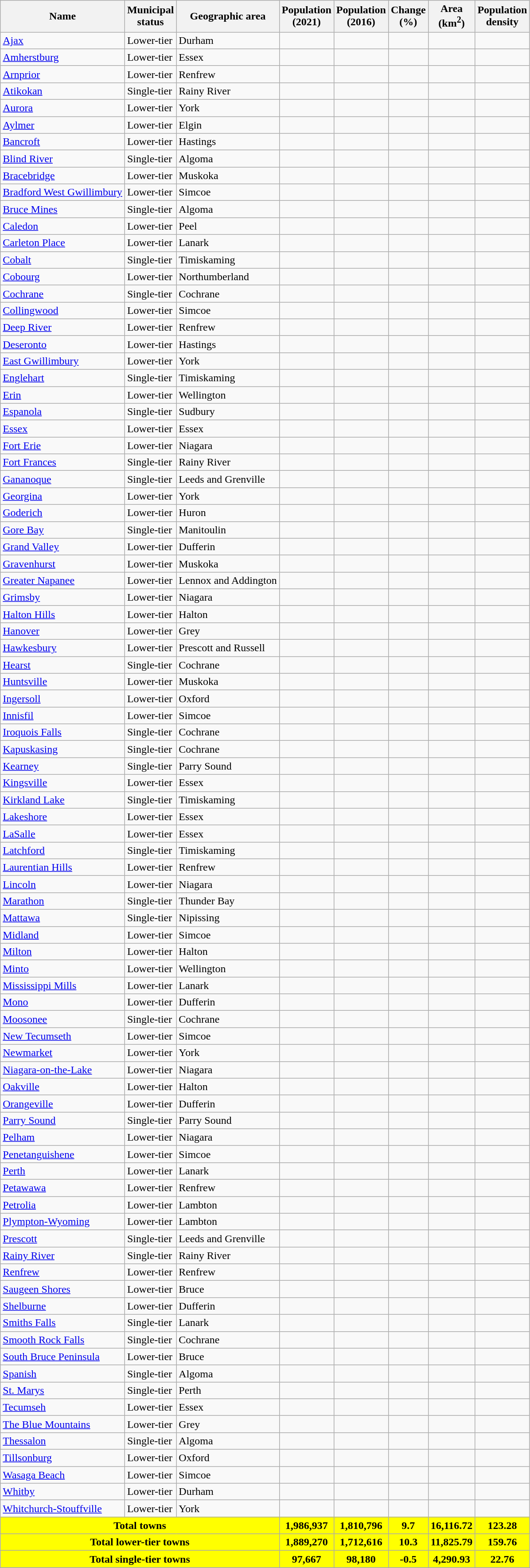<table class="wikitable sortable">
<tr>
<th>Name</th>
<th>Municipal<br>status</th>
<th>Geographic area</th>
<th>Population<br>(2021)</th>
<th>Population<br>(2016)</th>
<th>Change<br>(%)</th>
<th>Area<br>(km<sup>2</sup>)</th>
<th>Population<br>density</th>
</tr>
<tr>
<td><a href='#'>Ajax</a></td>
<td>Lower-tier</td>
<td>Durham</td>
<td align=center></td>
<td align="center"></td>
<td align="center"></td>
<td align=center></td>
<td align=center></td>
</tr>
<tr>
<td><a href='#'>Amherstburg</a></td>
<td>Lower-tier</td>
<td>Essex</td>
<td align=center></td>
<td align="center"></td>
<td align="center"></td>
<td align=center></td>
<td align=center></td>
</tr>
<tr>
<td><a href='#'>Arnprior</a></td>
<td>Lower-tier</td>
<td>Renfrew</td>
<td align=center></td>
<td align=center></td>
<td align=center></td>
<td align=center></td>
<td align=center></td>
</tr>
<tr>
<td><a href='#'>Atikokan</a></td>
<td>Single-tier</td>
<td>Rainy River</td>
<td align=center></td>
<td align=center></td>
<td align=center></td>
<td align=center></td>
<td align=center></td>
</tr>
<tr>
<td><a href='#'>Aurora</a></td>
<td>Lower-tier</td>
<td>York</td>
<td align=center></td>
<td align=center></td>
<td align=center></td>
<td align=center></td>
<td align=center></td>
</tr>
<tr>
<td><a href='#'>Aylmer</a></td>
<td>Lower-tier</td>
<td>Elgin</td>
<td align=center></td>
<td align=center></td>
<td align=center></td>
<td align=center></td>
<td align=center></td>
</tr>
<tr>
<td><a href='#'>Bancroft</a></td>
<td>Lower-tier</td>
<td>Hastings</td>
<td align=center></td>
<td align=center></td>
<td align=center></td>
<td align=center></td>
<td align=center></td>
</tr>
<tr>
<td><a href='#'>Blind River</a></td>
<td>Single-tier</td>
<td>Algoma</td>
<td align=center></td>
<td align=center></td>
<td align=center></td>
<td align=center></td>
<td align=center></td>
</tr>
<tr>
<td><a href='#'>Bracebridge</a></td>
<td>Lower-tier</td>
<td>Muskoka</td>
<td align=center></td>
<td align=center></td>
<td align=center></td>
<td align=center></td>
<td align=center></td>
</tr>
<tr>
<td><a href='#'>Bradford West Gwillimbury</a></td>
<td>Lower-tier</td>
<td>Simcoe</td>
<td align=center></td>
<td align=center></td>
<td align=center></td>
<td align=center></td>
<td align=center></td>
</tr>
<tr>
<td><a href='#'>Bruce Mines</a></td>
<td>Single-tier</td>
<td>Algoma</td>
<td align=center></td>
<td align=center></td>
<td align=center></td>
<td align=center></td>
<td align=center></td>
</tr>
<tr>
<td><a href='#'>Caledon</a></td>
<td>Lower-tier</td>
<td>Peel</td>
<td align=center></td>
<td align=center></td>
<td align=center></td>
<td align=center></td>
<td align=center></td>
</tr>
<tr>
<td><a href='#'>Carleton Place</a></td>
<td>Lower-tier</td>
<td>Lanark</td>
<td align=center></td>
<td align=center></td>
<td align=center></td>
<td align=center></td>
<td align=center></td>
</tr>
<tr>
<td><a href='#'>Cobalt</a></td>
<td>Single-tier</td>
<td>Timiskaming</td>
<td align=center></td>
<td align=center></td>
<td align=center></td>
<td align=center></td>
<td align=center></td>
</tr>
<tr>
<td><a href='#'>Cobourg</a></td>
<td>Lower-tier</td>
<td>Northumberland</td>
<td align=center></td>
<td align=center></td>
<td align=center></td>
<td align=center></td>
<td align=center></td>
</tr>
<tr>
<td><a href='#'>Cochrane</a></td>
<td>Single-tier</td>
<td>Cochrane</td>
<td align=center></td>
<td align=center></td>
<td align=center></td>
<td align=center></td>
<td align=center></td>
</tr>
<tr>
<td><a href='#'>Collingwood</a></td>
<td>Lower-tier</td>
<td>Simcoe</td>
<td align=center></td>
<td align=center></td>
<td align=center></td>
<td align=center></td>
<td align=center></td>
</tr>
<tr>
<td><a href='#'>Deep River</a></td>
<td>Lower-tier</td>
<td>Renfrew</td>
<td align=center></td>
<td align=center></td>
<td align=center></td>
<td align=center></td>
<td align=center></td>
</tr>
<tr>
<td><a href='#'>Deseronto</a></td>
<td>Lower-tier</td>
<td>Hastings</td>
<td align=center></td>
<td align=center></td>
<td align=center></td>
<td align=center></td>
<td align=center></td>
</tr>
<tr>
<td><a href='#'>East Gwillimbury</a></td>
<td>Lower-tier</td>
<td>York</td>
<td align=center></td>
<td align=center></td>
<td align=center></td>
<td align=center></td>
<td align=center></td>
</tr>
<tr>
<td><a href='#'>Englehart</a></td>
<td>Single-tier</td>
<td>Timiskaming</td>
<td align=center></td>
<td align=center></td>
<td align=center></td>
<td align=center></td>
<td align=center></td>
</tr>
<tr>
<td><a href='#'>Erin</a></td>
<td>Lower-tier</td>
<td>Wellington</td>
<td align=center></td>
<td align=center></td>
<td align=center></td>
<td align=center></td>
<td align=center></td>
</tr>
<tr>
<td><a href='#'>Espanola</a></td>
<td>Single-tier</td>
<td>Sudbury</td>
<td align=center></td>
<td align=center></td>
<td align=center></td>
<td align=center></td>
<td align=center></td>
</tr>
<tr>
<td><a href='#'>Essex</a></td>
<td>Lower-tier</td>
<td>Essex</td>
<td align=center></td>
<td align=center></td>
<td align=center></td>
<td align=center></td>
<td align=center></td>
</tr>
<tr>
<td><a href='#'>Fort Erie</a></td>
<td>Lower-tier</td>
<td>Niagara</td>
<td align=center></td>
<td align=center></td>
<td align=center></td>
<td align=center></td>
<td align=center></td>
</tr>
<tr>
<td><a href='#'>Fort Frances</a></td>
<td>Single-tier</td>
<td>Rainy River</td>
<td align=center></td>
<td align=center></td>
<td align=center></td>
<td align=center></td>
<td align=center></td>
</tr>
<tr>
<td><a href='#'>Gananoque</a></td>
<td>Single-tier</td>
<td>Leeds and Grenville</td>
<td align=center></td>
<td align=center></td>
<td align=center></td>
<td align=center></td>
<td align=center></td>
</tr>
<tr>
<td><a href='#'>Georgina</a></td>
<td>Lower-tier</td>
<td>York</td>
<td align=center></td>
<td align=center></td>
<td align=center></td>
<td align=center></td>
<td align=center></td>
</tr>
<tr>
<td><a href='#'>Goderich</a></td>
<td>Lower-tier</td>
<td>Huron</td>
<td align=center></td>
<td align=center></td>
<td align=center></td>
<td align=center></td>
<td align=center></td>
</tr>
<tr>
<td><a href='#'>Gore Bay</a></td>
<td>Single-tier</td>
<td>Manitoulin</td>
<td align=center></td>
<td align=center></td>
<td align=center></td>
<td align=center></td>
<td align=center></td>
</tr>
<tr>
<td><a href='#'>Grand Valley</a></td>
<td>Lower-tier</td>
<td>Dufferin</td>
<td align=center></td>
<td align=center></td>
<td align=center></td>
<td align=center></td>
<td align=center></td>
</tr>
<tr>
<td><a href='#'>Gravenhurst</a></td>
<td>Lower-tier</td>
<td>Muskoka</td>
<td align=center></td>
<td align=center></td>
<td align=center></td>
<td align=center></td>
<td align=center></td>
</tr>
<tr>
<td><a href='#'>Greater Napanee</a></td>
<td>Lower-tier</td>
<td>Lennox and Addington</td>
<td align=center></td>
<td align=center></td>
<td align=center></td>
<td align=center></td>
<td align=center></td>
</tr>
<tr>
<td><a href='#'>Grimsby</a></td>
<td>Lower-tier</td>
<td>Niagara</td>
<td align=center></td>
<td align=center></td>
<td align=center></td>
<td align=center></td>
<td align=center></td>
</tr>
<tr>
<td><a href='#'>Halton Hills</a></td>
<td>Lower-tier</td>
<td>Halton</td>
<td align=center></td>
<td align=center></td>
<td align=center></td>
<td align=center></td>
<td align=center></td>
</tr>
<tr>
<td><a href='#'>Hanover</a></td>
<td>Lower-tier</td>
<td>Grey</td>
<td align=center></td>
<td align=center></td>
<td align=center></td>
<td align=center></td>
<td align=center></td>
</tr>
<tr>
<td><a href='#'>Hawkesbury</a></td>
<td>Lower-tier</td>
<td>Prescott and Russell</td>
<td align=center></td>
<td align=center></td>
<td align=center></td>
<td align=center></td>
<td align=center></td>
</tr>
<tr>
<td><a href='#'>Hearst</a></td>
<td>Single-tier</td>
<td>Cochrane</td>
<td align=center></td>
<td align=center></td>
<td align=center></td>
<td align=center></td>
<td align=center></td>
</tr>
<tr>
<td><a href='#'>Huntsville</a></td>
<td>Lower-tier</td>
<td>Muskoka</td>
<td align=center></td>
<td align=center></td>
<td align=center></td>
<td align=center></td>
<td align=center></td>
</tr>
<tr>
<td><a href='#'>Ingersoll</a></td>
<td>Lower-tier</td>
<td>Oxford</td>
<td align=center></td>
<td align=center></td>
<td align=center></td>
<td align=center></td>
<td align=center></td>
</tr>
<tr>
<td><a href='#'>Innisfil</a></td>
<td>Lower-tier</td>
<td>Simcoe</td>
<td align=center></td>
<td align=center></td>
<td align=center></td>
<td align=center></td>
<td align=center></td>
</tr>
<tr>
<td><a href='#'>Iroquois Falls</a></td>
<td>Single-tier</td>
<td>Cochrane</td>
<td align=center></td>
<td align=center></td>
<td align=center></td>
<td align=center></td>
<td align=center></td>
</tr>
<tr>
<td><a href='#'>Kapuskasing</a></td>
<td>Single-tier</td>
<td>Cochrane</td>
<td align=center></td>
<td align=center></td>
<td align=center></td>
<td align=center></td>
<td align=center></td>
</tr>
<tr>
<td><a href='#'>Kearney</a></td>
<td>Single-tier</td>
<td>Parry Sound</td>
<td align=center></td>
<td align=center></td>
<td align=center></td>
<td align=center></td>
<td align=center></td>
</tr>
<tr>
<td><a href='#'>Kingsville</a></td>
<td>Lower-tier</td>
<td>Essex</td>
<td align=center></td>
<td align=center></td>
<td align=center></td>
<td align=center></td>
<td align=center></td>
</tr>
<tr>
<td><a href='#'>Kirkland Lake</a></td>
<td>Single-tier</td>
<td>Timiskaming</td>
<td align=center></td>
<td align=center></td>
<td align=center></td>
<td align=center></td>
<td align=center></td>
</tr>
<tr>
<td><a href='#'>Lakeshore</a></td>
<td>Lower-tier</td>
<td>Essex</td>
<td align=center></td>
<td align=center></td>
<td align=center></td>
<td align=center></td>
<td align=center></td>
</tr>
<tr>
<td><a href='#'>LaSalle</a></td>
<td>Lower-tier</td>
<td>Essex</td>
<td align=center></td>
<td align=center></td>
<td align=center></td>
<td align=center></td>
<td align=center></td>
</tr>
<tr>
<td><a href='#'>Latchford</a></td>
<td>Single-tier</td>
<td>Timiskaming</td>
<td align=center></td>
<td align=center></td>
<td align=center></td>
<td align=center></td>
<td align=center></td>
</tr>
<tr>
<td><a href='#'>Laurentian Hills</a></td>
<td>Lower-tier</td>
<td>Renfrew</td>
<td align=center></td>
<td align=center></td>
<td align=center></td>
<td align=center></td>
<td align=center></td>
</tr>
<tr>
<td><a href='#'>Lincoln</a></td>
<td>Lower-tier</td>
<td>Niagara</td>
<td align=center></td>
<td align=center></td>
<td align=center></td>
<td align=center></td>
<td align=center></td>
</tr>
<tr>
<td><a href='#'>Marathon</a></td>
<td>Single-tier</td>
<td>Thunder Bay</td>
<td align=center></td>
<td align=center></td>
<td align=center></td>
<td align=center></td>
<td align=center></td>
</tr>
<tr>
<td><a href='#'>Mattawa</a></td>
<td>Single-tier</td>
<td>Nipissing</td>
<td align=center></td>
<td align=center></td>
<td align=center></td>
<td align=center></td>
<td align=center></td>
</tr>
<tr>
<td><a href='#'>Midland</a></td>
<td>Lower-tier</td>
<td>Simcoe</td>
<td align=center></td>
<td align=center></td>
<td align=center></td>
<td align=center></td>
<td align=center></td>
</tr>
<tr>
<td><a href='#'>Milton</a></td>
<td>Lower-tier</td>
<td>Halton</td>
<td align=center></td>
<td align=center></td>
<td align=center></td>
<td align=center></td>
<td align=center></td>
</tr>
<tr>
<td><a href='#'>Minto</a></td>
<td>Lower-tier</td>
<td>Wellington</td>
<td align=center></td>
<td align=center></td>
<td align=center></td>
<td align=center></td>
<td align=center></td>
</tr>
<tr>
<td><a href='#'>Mississippi Mills</a></td>
<td>Lower-tier</td>
<td>Lanark</td>
<td align=center></td>
<td align=center></td>
<td align=center></td>
<td align=center></td>
<td align=center></td>
</tr>
<tr>
<td><a href='#'>Mono</a></td>
<td>Lower-tier</td>
<td>Dufferin</td>
<td align=center></td>
<td align=center></td>
<td align=center></td>
<td align=center></td>
<td align=center></td>
</tr>
<tr>
<td><a href='#'>Moosonee</a></td>
<td>Single-tier</td>
<td>Cochrane</td>
<td align=center></td>
<td align=center></td>
<td align=center></td>
<td align=center></td>
<td align=center></td>
</tr>
<tr>
<td><a href='#'>New Tecumseth</a></td>
<td>Lower-tier</td>
<td>Simcoe</td>
<td align=center></td>
<td align=center></td>
<td align=center></td>
<td align=center></td>
<td align=center></td>
</tr>
<tr>
<td><a href='#'>Newmarket</a></td>
<td>Lower-tier</td>
<td>York</td>
<td align=center></td>
<td align=center></td>
<td align=center></td>
<td align=center></td>
<td align=center></td>
</tr>
<tr>
<td><a href='#'>Niagara-on-the-Lake</a></td>
<td>Lower-tier</td>
<td>Niagara</td>
<td align=center></td>
<td align=center></td>
<td align=center></td>
<td align=center></td>
<td align=center></td>
</tr>
<tr>
<td><a href='#'>Oakville</a></td>
<td>Lower-tier</td>
<td>Halton</td>
<td align=center></td>
<td align=center></td>
<td align=center></td>
<td align=center></td>
<td align=center></td>
</tr>
<tr>
<td><a href='#'>Orangeville</a></td>
<td>Lower-tier</td>
<td>Dufferin</td>
<td align=center></td>
<td align=center></td>
<td align=center></td>
<td align=center></td>
<td align=center></td>
</tr>
<tr>
<td><a href='#'>Parry Sound</a></td>
<td>Single-tier</td>
<td>Parry Sound</td>
<td align=center></td>
<td align=center></td>
<td align=center></td>
<td align=center></td>
<td align=center></td>
</tr>
<tr>
<td><a href='#'>Pelham</a></td>
<td>Lower-tier</td>
<td>Niagara</td>
<td align=center></td>
<td align=center></td>
<td align=center></td>
<td align=center></td>
<td align=center></td>
</tr>
<tr>
<td><a href='#'>Penetanguishene</a></td>
<td>Lower-tier</td>
<td>Simcoe</td>
<td align=center></td>
<td align=center></td>
<td align=center></td>
<td align=center></td>
<td align=center></td>
</tr>
<tr>
<td><a href='#'>Perth</a></td>
<td>Lower-tier</td>
<td>Lanark</td>
<td align=center></td>
<td align=center></td>
<td align=center></td>
<td align=center></td>
<td align=center></td>
</tr>
<tr>
<td><a href='#'>Petawawa</a></td>
<td>Lower-tier</td>
<td>Renfrew</td>
<td align=center></td>
<td align=center></td>
<td align=center></td>
<td align=center></td>
<td align=center></td>
</tr>
<tr>
<td><a href='#'>Petrolia</a></td>
<td>Lower-tier</td>
<td>Lambton</td>
<td align=center></td>
<td align=center></td>
<td align=center></td>
<td align=center></td>
<td align=center></td>
</tr>
<tr>
<td><a href='#'>Plympton-Wyoming</a></td>
<td>Lower-tier</td>
<td>Lambton</td>
<td align=center></td>
<td align=center></td>
<td align=center></td>
<td align=center></td>
<td align=center></td>
</tr>
<tr>
<td><a href='#'>Prescott</a></td>
<td>Single-tier</td>
<td>Leeds and Grenville</td>
<td align=center></td>
<td align=center></td>
<td align=center></td>
<td align=center></td>
<td align=center></td>
</tr>
<tr>
<td><a href='#'>Rainy River</a></td>
<td>Single-tier</td>
<td>Rainy River</td>
<td align=center></td>
<td align=center></td>
<td align=center></td>
<td align=center></td>
<td align=center></td>
</tr>
<tr>
<td><a href='#'>Renfrew</a></td>
<td>Lower-tier</td>
<td>Renfrew</td>
<td align=center></td>
<td align=center></td>
<td align=center></td>
<td align=center></td>
<td align=center></td>
</tr>
<tr>
<td><a href='#'>Saugeen Shores</a></td>
<td>Lower-tier</td>
<td>Bruce</td>
<td align=center></td>
<td align=center></td>
<td align=center></td>
<td align=center></td>
<td align=center></td>
</tr>
<tr>
<td><a href='#'>Shelburne</a></td>
<td>Lower-tier</td>
<td>Dufferin</td>
<td align=center></td>
<td align=center></td>
<td align=center></td>
<td align=center></td>
<td align=center></td>
</tr>
<tr>
<td><a href='#'>Smiths Falls</a></td>
<td>Single-tier</td>
<td>Lanark</td>
<td align=center></td>
<td align=center></td>
<td align=center></td>
<td align=center></td>
<td align=center></td>
</tr>
<tr>
<td><a href='#'>Smooth Rock Falls</a></td>
<td>Single-tier</td>
<td>Cochrane</td>
<td align=center></td>
<td align=center></td>
<td align=center></td>
<td align=center></td>
<td align=center></td>
</tr>
<tr>
<td><a href='#'>South Bruce Peninsula</a></td>
<td>Lower-tier</td>
<td>Bruce</td>
<td align=center></td>
<td align=center></td>
<td align=center></td>
<td align=center></td>
<td align=center></td>
</tr>
<tr>
<td><a href='#'>Spanish</a></td>
<td>Single-tier</td>
<td>Algoma</td>
<td align=center></td>
<td align=center></td>
<td align=center></td>
<td align=center></td>
<td align=center></td>
</tr>
<tr>
<td><a href='#'>St. Marys</a></td>
<td>Single-tier</td>
<td>Perth</td>
<td align=center></td>
<td align=center></td>
<td align=center></td>
<td align=center></td>
<td align=center></td>
</tr>
<tr>
<td><a href='#'>Tecumseh</a></td>
<td>Lower-tier</td>
<td>Essex</td>
<td align=center></td>
<td align=center></td>
<td align=center></td>
<td align=center></td>
<td align=center></td>
</tr>
<tr>
<td><a href='#'>The Blue Mountains</a></td>
<td>Lower-tier</td>
<td>Grey</td>
<td align=center></td>
<td align=center></td>
<td align=center></td>
<td align=center></td>
<td align=center></td>
</tr>
<tr>
<td><a href='#'>Thessalon</a></td>
<td>Single-tier</td>
<td>Algoma</td>
<td align=center></td>
<td align=center></td>
<td align=center></td>
<td align=center></td>
<td align=center></td>
</tr>
<tr>
<td><a href='#'>Tillsonburg</a></td>
<td>Lower-tier</td>
<td>Oxford</td>
<td align=center></td>
<td align=center></td>
<td align=center></td>
<td align=center></td>
<td align=center></td>
</tr>
<tr>
<td><a href='#'>Wasaga Beach</a></td>
<td>Lower-tier</td>
<td>Simcoe</td>
<td align=center></td>
<td align=center></td>
<td align=center></td>
<td align=center></td>
<td align=center></td>
</tr>
<tr>
<td><a href='#'>Whitby</a></td>
<td>Lower-tier</td>
<td>Durham</td>
<td align=center></td>
<td align=center></td>
<td align=center></td>
<td align=center></td>
<td align=center></td>
</tr>
<tr>
<td><a href='#'>Whitchurch-Stouffville</a></td>
<td>Lower-tier</td>
<td>York</td>
<td align=center></td>
<td align=center></td>
<td align=center></td>
<td align=center></td>
<td align=center></td>
</tr>
<tr class="sortbottom" bgcolor="yellow" align="center">
<td colspan=3 bgcolor="yellow" align="center"><strong>Total towns</strong></td>
<td bgcolor="yellow" align="center"><strong>1,986,937</strong></td>
<td bgcolor="yellow" align="center"><strong>1,810,796</strong></td>
<td bgcolor="yellow" align="center"><strong>9.7</strong></td>
<td bgcolor="yellow" align="center"><strong>16,116.72</strong></td>
<td bgcolor="yellow" align="center"><strong>123.28</strong></td>
</tr>
<tr>
<td colspan=3 bgcolor="yellow" align="center"><strong>Total lower-tier towns</strong></td>
<td bgcolor="yellow" align="center"><strong>1,889,270</strong></td>
<td bgcolor="yellow" align="center"><strong>1,712,616</strong></td>
<td bgcolor="yellow" align="center"><strong>10.3</strong></td>
<td bgcolor="yellow" align="center"><strong>11,825.79</strong></td>
<td bgcolor="yellow" align="center"><strong>159.76</strong></td>
</tr>
<tr>
<td colspan=3 bgcolor="yellow" align="center"><strong>Total single-tier towns</strong></td>
<td bgcolor="yellow" align="center"><strong>97,667</strong></td>
<td bgcolor="yellow" align="center"><strong>98,180</strong></td>
<td bgcolor="yellow" align="center"><strong>-0.5</strong></td>
<td bgcolor="yellow" align="center"><strong>4,290.93</strong></td>
<td bgcolor="yellow" align="center"><strong>22.76</strong></td>
</tr>
<tr>
</tr>
</table>
